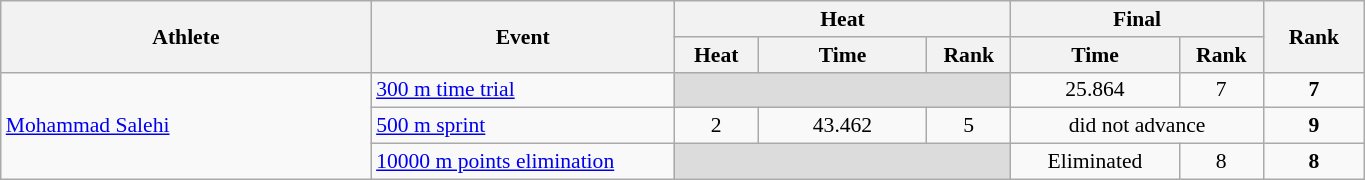<table class="wikitable" width="72%" style="text-align:center; font-size:90%">
<tr>
<th rowspan="2" width="22%">Athlete</th>
<th rowspan="2" width="18%">Event</th>
<th colspan="3" width="20%">Heat</th>
<th colspan="2" width="15%">Final</th>
<th rowspan="2" width="6%">Rank</th>
</tr>
<tr>
<th width="5%">Heat</th>
<th width="10%">Time</th>
<th>Rank</th>
<th width="10%">Time</th>
<th>Rank</th>
</tr>
<tr>
<td rowspan=3 align="left"><a href='#'>Mohammad Salehi</a></td>
<td align="left"><a href='#'>300 m time trial</a></td>
<td bgcolor=#DCDCDC colspan=3></td>
<td>25.864</td>
<td>7</td>
<td><strong>7</strong></td>
</tr>
<tr>
<td align="left"><a href='#'>500 m sprint</a></td>
<td>2</td>
<td>43.462</td>
<td>5</td>
<td colspan=2>did not advance</td>
<td><strong>9</strong></td>
</tr>
<tr>
<td align="left"><a href='#'>10000 m points elimination</a></td>
<td bgcolor=#DCDCDC colspan=3></td>
<td>Eliminated</td>
<td>8</td>
<td><strong>8</strong></td>
</tr>
</table>
